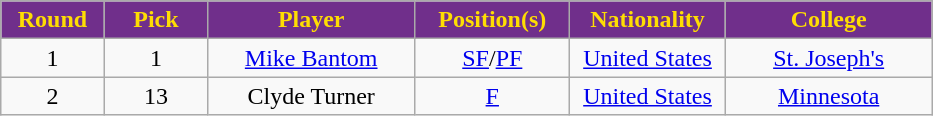<table class="wikitable sortable sortable">
<tr>
<th style="background:#702F8B; color:#FEDD03" width="10%">Round</th>
<th style="background:#702F8B; color:#FEDD03" width="10%">Pick</th>
<th style="background:#702F8B; color:#FEDD03" width="20%">Player</th>
<th style="background:#702F8B; color:#FEDD03" width="15%">Position(s)</th>
<th style="background:#702F8B; color:#FEDD03" width="15%">Nationality</th>
<th style="background:#702F8B; color:#FEDD03" width="20%">College</th>
</tr>
<tr style="text-align: center">
<td>1</td>
<td>1</td>
<td><a href='#'>Mike Bantom</a></td>
<td><a href='#'>SF</a>/<a href='#'>PF</a></td>
<td> <a href='#'>United States</a></td>
<td><a href='#'>St. Joseph's</a></td>
</tr>
<tr style="text-align: center">
<td>2</td>
<td>13</td>
<td>Clyde Turner</td>
<td><a href='#'>F</a></td>
<td> <a href='#'>United States</a></td>
<td><a href='#'>Minnesota</a></td>
</tr>
</table>
